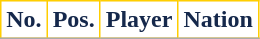<table class="wikitable sortable">
<tr>
<th style="background:#FFFFFF; color:#15284B; border:1px solid #FFCE00;" scope="col">No.</th>
<th style="background:#FFFFFF; color:#15284B; border:1px solid #FFCE00;" scope="col">Pos.</th>
<th style="background:#FFFFFF; color:#15284B; border:1px solid #FFCE00;" scope="col">Player</th>
<th style="background:#FFFFFF; color:#15284B; border:1px solid #FFCE00;" scope="col">Nation</th>
</tr>
<tr>
</tr>
</table>
